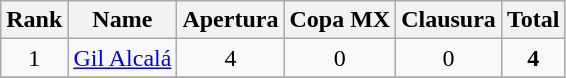<table class="wikitable" style="text-align: center">
<tr>
<th>Rank</th>
<th>Name</th>
<th>Apertura</th>
<th>Copa MX</th>
<th>Clausura</th>
<th>Total</th>
</tr>
<tr>
<td>1</td>
<td align=left> <a href='#'>Gil Alcalá</a></td>
<td>4</td>
<td>0</td>
<td>0</td>
<td><strong>4</strong></td>
</tr>
<tr>
</tr>
</table>
